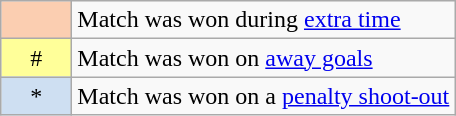<table class="wikitable">
<tr>
<td width="40" align="center" bgcolor="#fbceb1"></td>
<td>Match was won during <a href='#'>extra time</a></td>
</tr>
<tr>
<td width="40" align="center" bgcolor="#ffff99">#</td>
<td>Match was won on <a href='#'>away goals</a></td>
</tr>
<tr>
<td width="40" align="center" bgcolor="#cedff2">*</td>
<td>Match was won on a <a href='#'>penalty shoot-out</a></td>
</tr>
</table>
